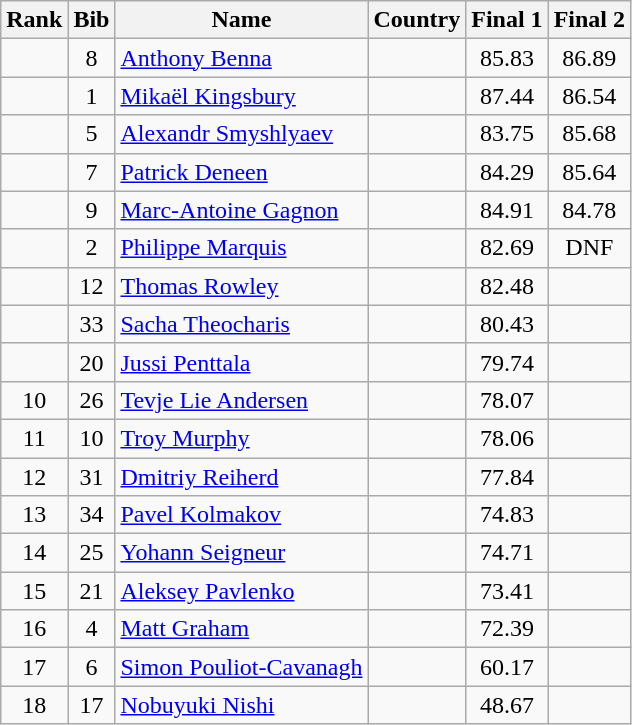<table class="wikitable sortable" style="text-align:center">
<tr>
<th>Rank</th>
<th>Bib</th>
<th>Name</th>
<th>Country</th>
<th>Final 1</th>
<th>Final 2</th>
</tr>
<tr>
<td></td>
<td>8</td>
<td align=left><a href='#'>Anthony Benna</a></td>
<td align=left></td>
<td>85.83</td>
<td>86.89</td>
</tr>
<tr>
<td></td>
<td>1</td>
<td align=left><a href='#'>Mikaël Kingsbury</a></td>
<td align=left></td>
<td>87.44</td>
<td>86.54</td>
</tr>
<tr>
<td></td>
<td>5</td>
<td align=left><a href='#'>Alexandr Smyshlyaev</a></td>
<td align=left></td>
<td>83.75</td>
<td>85.68</td>
</tr>
<tr>
<td></td>
<td>7</td>
<td align=left><a href='#'>Patrick Deneen</a></td>
<td align=left></td>
<td>84.29</td>
<td>85.64</td>
</tr>
<tr>
<td></td>
<td>9</td>
<td align=left><a href='#'>Marc-Antoine Gagnon</a></td>
<td align=left></td>
<td>84.91</td>
<td>84.78</td>
</tr>
<tr>
<td></td>
<td>2</td>
<td align=left><a href='#'>Philippe Marquis</a></td>
<td align=left></td>
<td>82.69</td>
<td>DNF</td>
</tr>
<tr>
<td></td>
<td>12</td>
<td align=left><a href='#'>Thomas Rowley</a></td>
<td align=left></td>
<td>82.48</td>
<td></td>
</tr>
<tr>
<td></td>
<td>33</td>
<td align=left><a href='#'>Sacha Theocharis</a></td>
<td align=left></td>
<td>80.43</td>
<td></td>
</tr>
<tr>
<td></td>
<td>20</td>
<td align=left><a href='#'>Jussi Penttala</a></td>
<td align=left></td>
<td>79.74</td>
<td></td>
</tr>
<tr>
<td>10</td>
<td>26</td>
<td align=left><a href='#'>Tevje Lie Andersen</a></td>
<td align=left></td>
<td>78.07</td>
<td></td>
</tr>
<tr>
<td>11</td>
<td>10</td>
<td align=left><a href='#'>Troy Murphy</a></td>
<td align=left></td>
<td>78.06</td>
<td></td>
</tr>
<tr>
<td>12</td>
<td>31</td>
<td align=left><a href='#'>Dmitriy Reiherd</a></td>
<td align=left></td>
<td>77.84</td>
<td></td>
</tr>
<tr>
<td>13</td>
<td>34</td>
<td align=left><a href='#'>Pavel Kolmakov</a></td>
<td align=left></td>
<td>74.83</td>
<td></td>
</tr>
<tr>
<td>14</td>
<td>25</td>
<td align=left><a href='#'>Yohann Seigneur</a></td>
<td align=left></td>
<td>74.71</td>
<td></td>
</tr>
<tr>
<td>15</td>
<td>21</td>
<td align=left><a href='#'>Aleksey Pavlenko</a></td>
<td align=left></td>
<td>73.41</td>
<td></td>
</tr>
<tr>
<td>16</td>
<td>4</td>
<td align=left><a href='#'>Matt Graham</a></td>
<td align=left></td>
<td>72.39</td>
<td></td>
</tr>
<tr>
<td>17</td>
<td>6</td>
<td align=left><a href='#'>Simon Pouliot-Cavanagh</a></td>
<td align=left></td>
<td>60.17</td>
<td></td>
</tr>
<tr>
<td>18</td>
<td>17</td>
<td align=left><a href='#'>Nobuyuki Nishi</a></td>
<td align=left></td>
<td>48.67</td>
<td></td>
</tr>
</table>
